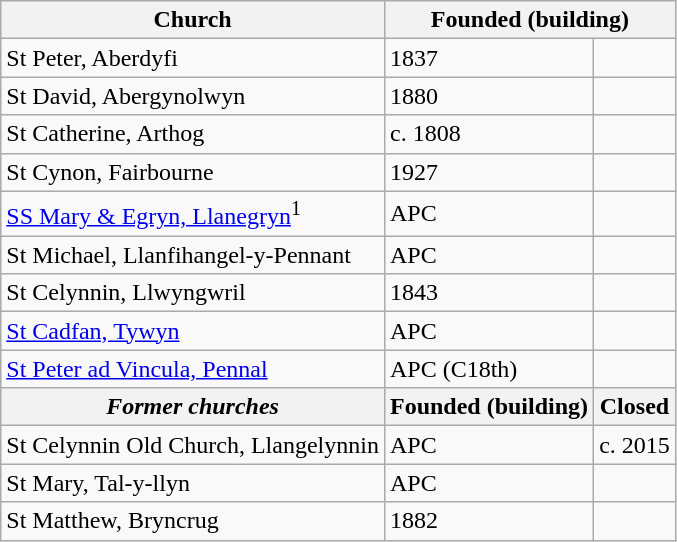<table class="wikitable">
<tr>
<th>Church</th>
<th colspan="2">Founded (building)</th>
</tr>
<tr>
<td>St Peter, Aberdyfi</td>
<td>1837</td>
<td></td>
</tr>
<tr>
<td>St David, Abergynolwyn</td>
<td>1880</td>
<td></td>
</tr>
<tr>
<td>St Catherine, Arthog</td>
<td>c. 1808</td>
<td></td>
</tr>
<tr>
<td>St Cynon, Fairbourne</td>
<td>1927</td>
<td></td>
</tr>
<tr>
<td><a href='#'>SS Mary & Egryn, Llanegryn</a><sup>1</sup></td>
<td>APC</td>
<td></td>
</tr>
<tr>
<td>St Michael, Llanfihangel-y-Pennant</td>
<td>APC</td>
<td></td>
</tr>
<tr>
<td>St Celynnin, Llwyngwril</td>
<td>1843</td>
<td></td>
</tr>
<tr>
<td><a href='#'>St Cadfan, Tywyn</a></td>
<td>APC</td>
<td></td>
</tr>
<tr>
<td><a href='#'>St Peter ad Vincula, Pennal</a></td>
<td>APC (C18th)</td>
<td></td>
</tr>
<tr>
<th><em>Former churches</em></th>
<th>Founded (building)</th>
<th>Closed</th>
</tr>
<tr>
<td>St Celynnin Old Church, Llangelynnin</td>
<td>APC</td>
<td>c. 2015</td>
</tr>
<tr>
<td>St Mary, Tal-y-llyn</td>
<td>APC</td>
<td></td>
</tr>
<tr>
<td>St Matthew, Bryncrug</td>
<td>1882</td>
<td></td>
</tr>
</table>
